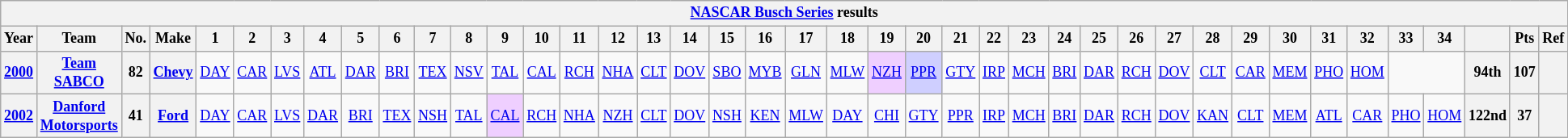<table class="wikitable" style="text-align:center; font-size:75%">
<tr>
<th colspan=42><a href='#'>NASCAR Busch Series</a> results</th>
</tr>
<tr>
<th>Year</th>
<th>Team</th>
<th>No.</th>
<th>Make</th>
<th>1</th>
<th>2</th>
<th>3</th>
<th>4</th>
<th>5</th>
<th>6</th>
<th>7</th>
<th>8</th>
<th>9</th>
<th>10</th>
<th>11</th>
<th>12</th>
<th>13</th>
<th>14</th>
<th>15</th>
<th>16</th>
<th>17</th>
<th>18</th>
<th>19</th>
<th>20</th>
<th>21</th>
<th>22</th>
<th>23</th>
<th>24</th>
<th>25</th>
<th>26</th>
<th>27</th>
<th>28</th>
<th>29</th>
<th>30</th>
<th>31</th>
<th>32</th>
<th>33</th>
<th>34</th>
<th></th>
<th>Pts</th>
<th>Ref</th>
</tr>
<tr>
<th><a href='#'>2000</a></th>
<th><a href='#'>Team SABCO</a></th>
<th>82</th>
<th><a href='#'>Chevy</a></th>
<td><a href='#'>DAY</a></td>
<td><a href='#'>CAR</a></td>
<td><a href='#'>LVS</a></td>
<td><a href='#'>ATL</a></td>
<td><a href='#'>DAR</a></td>
<td><a href='#'>BRI</a></td>
<td><a href='#'>TEX</a></td>
<td><a href='#'>NSV</a></td>
<td><a href='#'>TAL</a></td>
<td><a href='#'>CAL</a></td>
<td><a href='#'>RCH</a></td>
<td><a href='#'>NHA</a></td>
<td><a href='#'>CLT</a></td>
<td><a href='#'>DOV</a></td>
<td><a href='#'>SBO</a></td>
<td><a href='#'>MYB</a></td>
<td><a href='#'>GLN</a></td>
<td><a href='#'>MLW</a></td>
<td style="background:#EFCFFF;"><a href='#'>NZH</a><br></td>
<td style="background:#CFCFFF;"><a href='#'>PPR</a><br></td>
<td><a href='#'>GTY</a></td>
<td><a href='#'>IRP</a></td>
<td><a href='#'>MCH</a></td>
<td><a href='#'>BRI</a></td>
<td><a href='#'>DAR</a></td>
<td><a href='#'>RCH</a></td>
<td><a href='#'>DOV</a></td>
<td><a href='#'>CLT</a></td>
<td><a href='#'>CAR</a></td>
<td><a href='#'>MEM</a></td>
<td><a href='#'>PHO</a></td>
<td><a href='#'>HOM</a></td>
<td colspan=2></td>
<th>94th</th>
<th>107</th>
<th></th>
</tr>
<tr>
<th><a href='#'>2002</a></th>
<th><a href='#'>Danford Motorsports</a></th>
<th>41</th>
<th><a href='#'>Ford</a></th>
<td><a href='#'>DAY</a></td>
<td><a href='#'>CAR</a></td>
<td><a href='#'>LVS</a></td>
<td><a href='#'>DAR</a></td>
<td><a href='#'>BRI</a></td>
<td><a href='#'>TEX</a></td>
<td><a href='#'>NSH</a></td>
<td><a href='#'>TAL</a></td>
<td style="background:#EFCFFF;"><a href='#'>CAL</a><br></td>
<td><a href='#'>RCH</a></td>
<td><a href='#'>NHA</a></td>
<td><a href='#'>NZH</a></td>
<td><a href='#'>CLT</a></td>
<td><a href='#'>DOV</a></td>
<td><a href='#'>NSH</a></td>
<td><a href='#'>KEN</a></td>
<td><a href='#'>MLW</a></td>
<td><a href='#'>DAY</a></td>
<td><a href='#'>CHI</a></td>
<td><a href='#'>GTY</a></td>
<td><a href='#'>PPR</a></td>
<td><a href='#'>IRP</a></td>
<td><a href='#'>MCH</a></td>
<td><a href='#'>BRI</a></td>
<td><a href='#'>DAR</a></td>
<td><a href='#'>RCH</a></td>
<td><a href='#'>DOV</a></td>
<td><a href='#'>KAN</a></td>
<td><a href='#'>CLT</a></td>
<td><a href='#'>MEM</a></td>
<td><a href='#'>ATL</a></td>
<td><a href='#'>CAR</a></td>
<td><a href='#'>PHO</a></td>
<td><a href='#'>HOM</a></td>
<th>122nd</th>
<th>37</th>
<th></th>
</tr>
</table>
